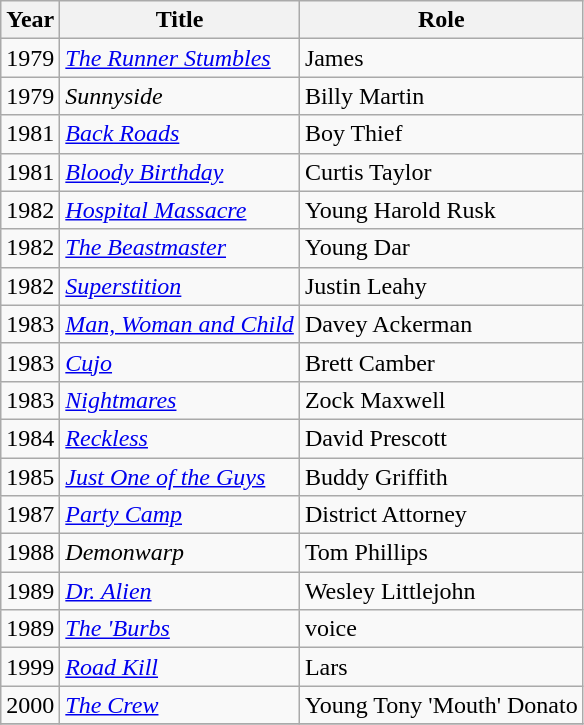<table class="wikitable sortable">
<tr>
<th>Year</th>
<th>Title</th>
<th>Role</th>
</tr>
<tr>
<td>1979</td>
<td><em><a href='#'>The Runner Stumbles</a></em></td>
<td>James</td>
</tr>
<tr>
<td>1979</td>
<td><em>Sunnyside</em></td>
<td>Billy Martin</td>
</tr>
<tr>
<td>1981</td>
<td><em><a href='#'>Back Roads</a></em></td>
<td>Boy Thief</td>
</tr>
<tr>
<td>1981</td>
<td><em><a href='#'>Bloody Birthday</a></em></td>
<td>Curtis Taylor</td>
</tr>
<tr>
<td>1982</td>
<td><em><a href='#'>Hospital Massacre</a></em></td>
<td>Young Harold Rusk</td>
</tr>
<tr>
<td>1982</td>
<td><em><a href='#'>The Beastmaster</a></em></td>
<td>Young Dar</td>
</tr>
<tr>
<td>1982</td>
<td><em><a href='#'>Superstition</a></em></td>
<td>Justin Leahy</td>
</tr>
<tr>
<td>1983</td>
<td><em><a href='#'>Man, Woman and Child</a></em></td>
<td>Davey Ackerman</td>
</tr>
<tr>
<td>1983</td>
<td><em><a href='#'>Cujo</a></em></td>
<td>Brett Camber</td>
</tr>
<tr>
<td>1983</td>
<td><em><a href='#'>Nightmares</a></em></td>
<td>Zock Maxwell</td>
</tr>
<tr>
<td>1984</td>
<td><em><a href='#'>Reckless</a></em></td>
<td>David Prescott</td>
</tr>
<tr>
<td>1985</td>
<td><em><a href='#'>Just One of the Guys</a></em></td>
<td>Buddy Griffith</td>
</tr>
<tr>
<td>1987</td>
<td><em><a href='#'>Party Camp</a></em></td>
<td>District Attorney</td>
</tr>
<tr>
<td>1988</td>
<td><em>Demonwarp</em></td>
<td>Tom Phillips</td>
</tr>
<tr>
<td>1989</td>
<td><em><a href='#'>Dr. Alien</a></em></td>
<td>Wesley Littlejohn</td>
</tr>
<tr>
<td>1989</td>
<td><em><a href='#'>The 'Burbs</a></em></td>
<td>voice</td>
</tr>
<tr>
<td>1999</td>
<td><em><a href='#'>Road Kill</a></em></td>
<td>Lars</td>
</tr>
<tr>
<td>2000</td>
<td><em><a href='#'>The Crew</a></em></td>
<td>Young Tony 'Mouth' Donato</td>
</tr>
<tr>
</tr>
</table>
